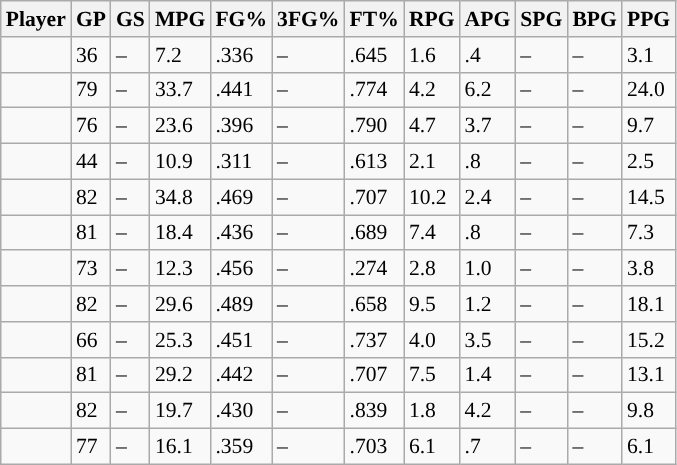<table class="wikitable sortable" style="font-size: 90%">
<tr>
<th>Player</th>
<th>GP</th>
<th>GS</th>
<th>MPG</th>
<th>FG%</th>
<th>3FG%</th>
<th>FT%</th>
<th>RPG</th>
<th>APG</th>
<th>SPG</th>
<th>BPG</th>
<th>PPG</th>
</tr>
<tr>
<td></td>
<td>36</td>
<td>–</td>
<td>7.2</td>
<td>.336</td>
<td>–</td>
<td>.645</td>
<td>1.6</td>
<td>.4</td>
<td>–</td>
<td>–</td>
<td>3.1</td>
</tr>
<tr>
<td></td>
<td>79</td>
<td>–</td>
<td>33.7</td>
<td>.441</td>
<td>–</td>
<td>.774</td>
<td>4.2</td>
<td>6.2</td>
<td>–</td>
<td>–</td>
<td>24.0</td>
</tr>
<tr>
<td></td>
<td>76</td>
<td>–</td>
<td>23.6</td>
<td>.396</td>
<td>–</td>
<td>.790</td>
<td>4.7</td>
<td>3.7</td>
<td>–</td>
<td>–</td>
<td>9.7</td>
</tr>
<tr>
<td></td>
<td>44</td>
<td>–</td>
<td>10.9</td>
<td>.311</td>
<td>–</td>
<td>.613</td>
<td>2.1</td>
<td>.8</td>
<td>–</td>
<td>–</td>
<td>2.5</td>
</tr>
<tr>
<td></td>
<td>82</td>
<td>–</td>
<td>34.8</td>
<td>.469</td>
<td>–</td>
<td>.707</td>
<td>10.2</td>
<td>2.4</td>
<td>–</td>
<td>–</td>
<td>14.5</td>
</tr>
<tr>
<td></td>
<td>81</td>
<td>–</td>
<td>18.4</td>
<td>.436</td>
<td>–</td>
<td>.689</td>
<td>7.4</td>
<td>.8</td>
<td>–</td>
<td>–</td>
<td>7.3</td>
</tr>
<tr>
<td></td>
<td>73</td>
<td>–</td>
<td>12.3</td>
<td>.456</td>
<td>–</td>
<td>.274</td>
<td>2.8</td>
<td>1.0</td>
<td>–</td>
<td>–</td>
<td>3.8</td>
</tr>
<tr>
<td></td>
<td>82</td>
<td>–</td>
<td>29.6</td>
<td>.489</td>
<td>–</td>
<td>.658</td>
<td>9.5</td>
<td>1.2</td>
<td>–</td>
<td>–</td>
<td>18.1</td>
</tr>
<tr>
<td></td>
<td>66</td>
<td>–</td>
<td>25.3</td>
<td>.451</td>
<td>–</td>
<td>.737</td>
<td>4.0</td>
<td>3.5</td>
<td>–</td>
<td>–</td>
<td>15.2</td>
</tr>
<tr>
<td></td>
<td>81</td>
<td>–</td>
<td>29.2</td>
<td>.442</td>
<td>–</td>
<td>.707</td>
<td>7.5</td>
<td>1.4</td>
<td>–</td>
<td>–</td>
<td>13.1</td>
</tr>
<tr>
<td></td>
<td>82</td>
<td>–</td>
<td>19.7</td>
<td>.430</td>
<td>–</td>
<td>.839</td>
<td>1.8</td>
<td>4.2</td>
<td>–</td>
<td>–</td>
<td>9.8</td>
</tr>
<tr>
<td></td>
<td>77</td>
<td>–</td>
<td>16.1</td>
<td>.359</td>
<td>–</td>
<td>.703</td>
<td>6.1</td>
<td>.7</td>
<td>–</td>
<td>–</td>
<td>6.1</td>
</tr>
</table>
